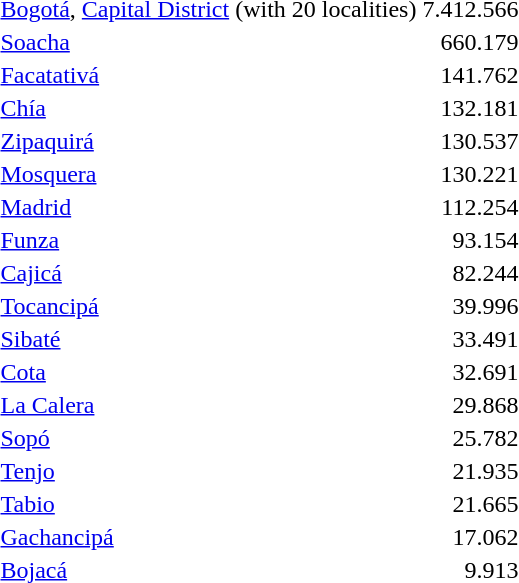<table>
<tr>
<td><a href='#'>Bogotá</a>, <a href='#'>Capital District</a> (with 20 localities)</td>
<td style="text-align:right">7.412.566</td>
</tr>
<tr>
<td><a href='#'>Soacha</a></td>
<td style="text-align:right">660.179</td>
</tr>
<tr>
<td><a href='#'>Facatativá</a></td>
<td style="text-align:right">141.762</td>
</tr>
<tr>
<td><a href='#'>Chía</a></td>
<td style="text-align:right">132.181</td>
</tr>
<tr>
<td><a href='#'>Zipaquirá</a></td>
<td style="text-align:right">130.537</td>
</tr>
<tr>
<td><a href='#'>Mosquera</a></td>
<td style="text-align:right">130.221</td>
</tr>
<tr>
<td><a href='#'>Madrid</a></td>
<td style="text-align:right">112.254</td>
</tr>
<tr>
<td><a href='#'>Funza</a></td>
<td style="text-align:right">93.154</td>
</tr>
<tr>
<td><a href='#'>Cajicá</a></td>
<td style="text-align:right">82.244</td>
</tr>
<tr>
<td><a href='#'>Tocancipá</a></td>
<td style="text-align:right">39.996</td>
</tr>
<tr>
<td><a href='#'>Sibaté</a></td>
<td style="text-align:right">33.491</td>
</tr>
<tr>
<td><a href='#'>Cota</a></td>
<td style="text-align:right">32.691</td>
</tr>
<tr>
<td><a href='#'>La Calera</a></td>
<td style="text-align:right">29.868</td>
</tr>
<tr>
<td><a href='#'>Sopó</a></td>
<td style="text-align:right">25.782</td>
</tr>
<tr>
<td><a href='#'>Tenjo</a></td>
<td style="text-align:right">21.935</td>
</tr>
<tr>
<td><a href='#'>Tabio</a></td>
<td style="text-align:right">21.665</td>
</tr>
<tr>
<td><a href='#'>Gachancipá</a></td>
<td style="text-align:right">17.062</td>
</tr>
<tr>
<td><a href='#'>Bojacá</a></td>
<td style="text-align:right">9.913</td>
</tr>
</table>
